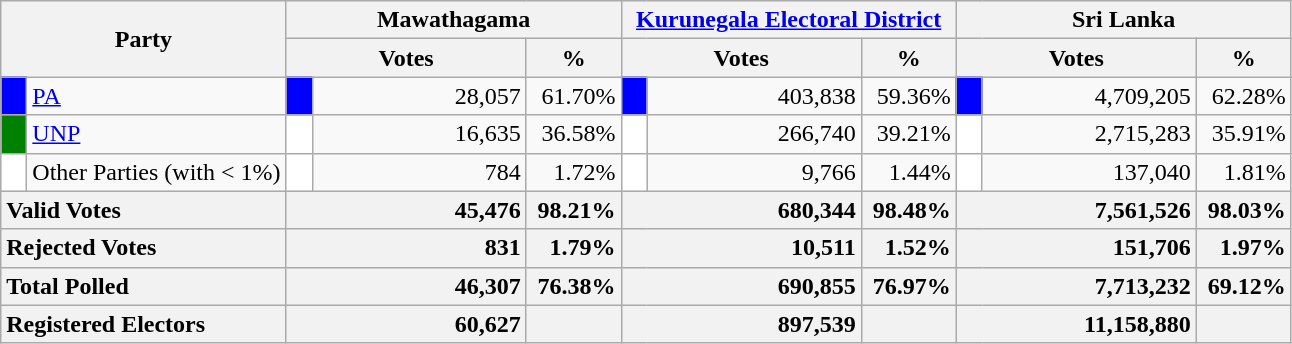<table class="wikitable">
<tr>
<th colspan="2" width="144px"rowspan="2">Party</th>
<th colspan="3" width="216px">Mawathagama</th>
<th colspan="3" width="216px"><a href='#'>Kurunegala Electoral District</a></th>
<th colspan="3" width="216px">Sri Lanka</th>
</tr>
<tr>
<th colspan="2" width="144px">Votes</th>
<th>%</th>
<th colspan="2" width="144px">Votes</th>
<th>%</th>
<th colspan="2" width="144px">Votes</th>
<th>%</th>
</tr>
<tr>
<td style="background-color:blue;" width="10px"></td>
<td style="text-align:left;"><a href='#'>PA</a></td>
<td style="background-color:blue;" width="10px"></td>
<td style="text-align:right;">28,057</td>
<td style="text-align:right;">61.70%</td>
<td style="background-color:blue;" width="10px"></td>
<td style="text-align:right;">403,838</td>
<td style="text-align:right;">59.36%</td>
<td style="background-color:blue;" width="10px"></td>
<td style="text-align:right;">4,709,205</td>
<td style="text-align:right;">62.28%</td>
</tr>
<tr>
<td style="background-color:green;" width="10px"></td>
<td style="text-align:left;"><a href='#'>UNP</a></td>
<td style="background-color:white;" width="10px"></td>
<td style="text-align:right;">16,635</td>
<td style="text-align:right;">36.58%</td>
<td style="background-color:white;" width="10px"></td>
<td style="text-align:right;">266,740</td>
<td style="text-align:right;">39.21%</td>
<td style="background-color:white;" width="10px"></td>
<td style="text-align:right;">2,715,283</td>
<td style="text-align:right;">35.91%</td>
</tr>
<tr>
<td style="background-color:white;" width="10px"></td>
<td style="text-align:left;">Other Parties (with < 1%)</td>
<td style="background-color:white;" width="10px"></td>
<td style="text-align:right;">784</td>
<td style="text-align:right;">1.72%</td>
<td style="background-color:white;" width="10px"></td>
<td style="text-align:right;">9,766</td>
<td style="text-align:right;">1.44%</td>
<td style="background-color:white;" width="10px"></td>
<td style="text-align:right;">137,040</td>
<td style="text-align:right;">1.81%</td>
</tr>
<tr>
<th colspan="2" width="144px"style="text-align:left;">Valid Votes</th>
<th style="text-align:right;"colspan="2" width="144px">45,476</th>
<th style="text-align:right;">98.21%</th>
<th style="text-align:right;"colspan="2" width="144px">680,344</th>
<th style="text-align:right;">98.48%</th>
<th style="text-align:right;"colspan="2" width="144px">7,561,526</th>
<th style="text-align:right;">98.03%</th>
</tr>
<tr>
<th colspan="2" width="144px"style="text-align:left;">Rejected Votes</th>
<th style="text-align:right;"colspan="2" width="144px">831</th>
<th style="text-align:right;">1.79%</th>
<th style="text-align:right;"colspan="2" width="144px">10,511</th>
<th style="text-align:right;">1.52%</th>
<th style="text-align:right;"colspan="2" width="144px">151,706</th>
<th style="text-align:right;">1.97%</th>
</tr>
<tr>
<th colspan="2" width="144px"style="text-align:left;">Total Polled</th>
<th style="text-align:right;"colspan="2" width="144px">46,307</th>
<th style="text-align:right;">76.38%</th>
<th style="text-align:right;"colspan="2" width="144px">690,855</th>
<th style="text-align:right;">76.97%</th>
<th style="text-align:right;"colspan="2" width="144px">7,713,232</th>
<th style="text-align:right;">69.12%</th>
</tr>
<tr>
<th colspan="2" width="144px"style="text-align:left;">Registered Electors</th>
<th style="text-align:right;"colspan="2" width="144px">60,627</th>
<th></th>
<th style="text-align:right;"colspan="2" width="144px">897,539</th>
<th></th>
<th style="text-align:right;"colspan="2" width="144px">11,158,880</th>
<th></th>
</tr>
</table>
